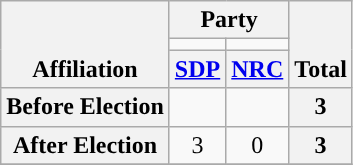<table class=wikitable style="text-align:center">
<tr style="vertical-align:bottom;">
<th rowspan=3>Affiliation</th>
<th colspan=2>Party</th>
<th rowspan=3>Total</th>
</tr>
<tr>
<td style="background-color:"></td>
<td style="background-color:"></td>
</tr>
<tr>
<th><a href='#'>SDP</a></th>
<th><a href='#'>NRC</a></th>
</tr>
<tr>
<th>Before Election</th>
<td></td>
<td></td>
<th>3</th>
</tr>
<tr>
<th>After Election</th>
<td>3</td>
<td>0</td>
<th>3</th>
</tr>
<tr>
</tr>
</table>
